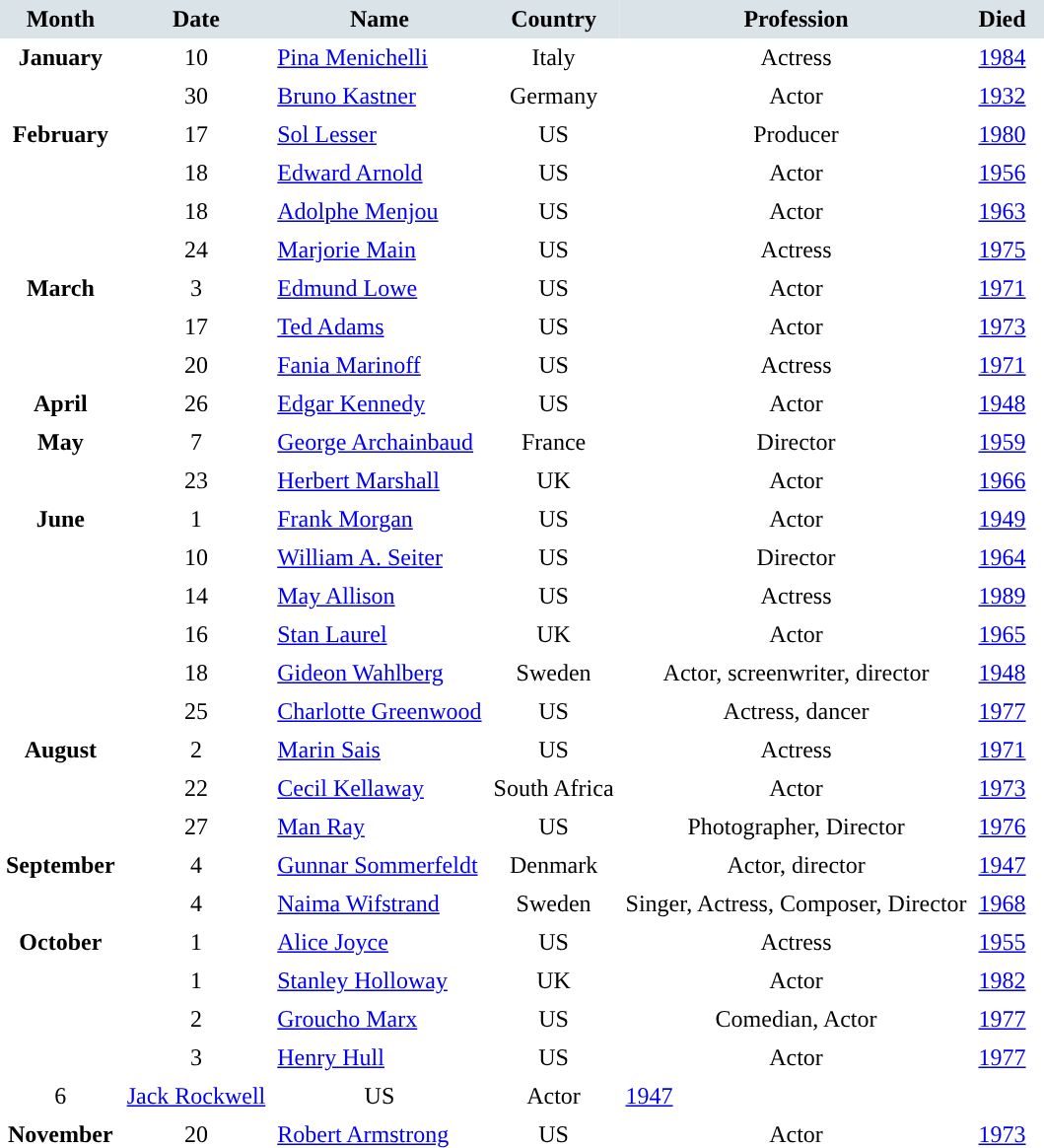<table cellspacing="0" cellpadding="4" border="0">
<tr style="background:#dae3e7; text-align:center;">
<td><strong>Month</strong></td>
<td><strong>Date</strong></td>
<td><strong>Name</strong></td>
<td><strong>Country</strong></td>
<td><strong>Profession</strong></td>
<td><strong>Died</strong></td>
<td></td>
</tr>
<tr valign="top">
<td rowspan=2 style="text-align:center; vertical-align:top;"><strong>January</strong></td>
<td style="text-align:center;">10</td>
<td><a href='#'>Pina Menichelli</a></td>
<td style="text-align:center;">Italy</td>
<td style="text-align:center;">Actress</td>
<td><a href='#'>1984</a></td>
<td></td>
</tr>
<tr>
<td style="text-align:center;">30</td>
<td><a href='#'>Bruno Kastner</a></td>
<td style="text-align:center;">Germany</td>
<td style="text-align:center;">Actor</td>
<td><a href='#'>1932</a></td>
<td></td>
</tr>
<tr>
<td rowspan=4 style="text-align:center; vertical-align:top;"><strong>February</strong></td>
<td style="text-align:center;">17</td>
<td><a href='#'>Sol Lesser</a></td>
<td style="text-align:center;">US</td>
<td style="text-align:center;">Producer</td>
<td><a href='#'>1980</a></td>
<td></td>
</tr>
<tr>
<td style="text-align:center;">18</td>
<td><a href='#'>Edward Arnold</a></td>
<td style="text-align:center;">US</td>
<td style="text-align:center;">Actor</td>
<td><a href='#'>1956</a></td>
<td></td>
</tr>
<tr>
<td style="text-align:center;">18</td>
<td><a href='#'>Adolphe Menjou</a></td>
<td style="text-align:center;">US</td>
<td style="text-align:center;">Actor</td>
<td><a href='#'>1963</a></td>
<td></td>
</tr>
<tr>
<td style="text-align:center;">24</td>
<td><a href='#'>Marjorie Main</a></td>
<td style="text-align:center;">US</td>
<td style="text-align:center;">Actress</td>
<td><a href='#'>1975</a></td>
<td></td>
</tr>
<tr>
<td rowspan=3 style="text-align:center; vertical-align:top;"><strong>March</strong></td>
<td style="text-align:center;">3</td>
<td><a href='#'>Edmund Lowe</a></td>
<td style="text-align:center;">US</td>
<td style="text-align:center;">Actor</td>
<td><a href='#'>1971</a></td>
<td></td>
</tr>
<tr>
<td style="text-align:center;">17</td>
<td><a href='#'>Ted Adams</a></td>
<td style="text-align:center;">US</td>
<td style="text-align:center;">Actor</td>
<td><a href='#'>1973</a></td>
<td></td>
</tr>
<tr>
<td style="text-align:center;">20</td>
<td><a href='#'>Fania Marinoff</a></td>
<td style="text-align:center;">US</td>
<td style="text-align:center;">Actress</td>
<td><a href='#'>1971</a></td>
</tr>
<tr>
<td rowspan=1 style="text-align:center; vertical-align:top;"><strong>April</strong></td>
<td style="text-align:center;">26</td>
<td><a href='#'>Edgar Kennedy</a></td>
<td style="text-align:center;">US</td>
<td style="text-align:center;">Actor</td>
<td><a href='#'>1948</a></td>
<td></td>
</tr>
<tr>
<td rowspan=2 style="text-align:center; vertical-align:top;"><strong>May</strong></td>
<td style="text-align:center;">7</td>
<td><a href='#'>George Archainbaud</a></td>
<td style="text-align:center;">France</td>
<td style="text-align:center;">Director</td>
<td><a href='#'>1959</a></td>
<td></td>
</tr>
<tr>
<td style="text-align:center;">23</td>
<td><a href='#'>Herbert Marshall</a></td>
<td style="text-align:center;">UK</td>
<td style="text-align:center;">Actor</td>
<td><a href='#'>1966</a></td>
<td></td>
</tr>
<tr>
<td rowspan=6 style="text-align:center; vertical-align:top;"><strong>June</strong></td>
<td style="text-align:center;">1</td>
<td><a href='#'>Frank Morgan</a></td>
<td style="text-align:center;">US</td>
<td style="text-align:center;">Actor</td>
<td><a href='#'>1949</a></td>
<td></td>
</tr>
<tr>
<td style="text-align:center;">10</td>
<td><a href='#'>William A. Seiter</a></td>
<td style="text-align:center;">US</td>
<td style="text-align:center;">Director</td>
<td><a href='#'>1964</a></td>
<td></td>
</tr>
<tr>
<td style="text-align:center;">14</td>
<td><a href='#'>May Allison</a></td>
<td style="text-align:center;">US</td>
<td style="text-align:center;">Actress</td>
<td><a href='#'>1989</a></td>
<td></td>
</tr>
<tr>
<td style="text-align:center;">16</td>
<td><a href='#'>Stan Laurel</a></td>
<td style="text-align:center;">UK</td>
<td style="text-align:center;">Actor</td>
<td><a href='#'>1965</a></td>
<td></td>
</tr>
<tr>
<td style="text-align:center;">18</td>
<td><a href='#'>Gideon Wahlberg</a></td>
<td style="text-align:center;">Sweden</td>
<td style="text-align:center;">Actor, screenwriter, director</td>
<td><a href='#'>1948</a></td>
<td></td>
</tr>
<tr>
<td style="text-align:center;">25</td>
<td><a href='#'>Charlotte Greenwood</a></td>
<td style="text-align:center;">US</td>
<td style="text-align:center;">Actress, dancer</td>
<td><a href='#'>1977</a></td>
<td></td>
</tr>
<tr>
<td rowspan=3 style="text-align:center; vertical-align:top;"><strong>August</strong></td>
<td style="text-align:center;">2</td>
<td><a href='#'>Marin Sais</a></td>
<td style="text-align:center;">US</td>
<td style="text-align:center;">Actress</td>
<td><a href='#'>1971</a></td>
<td></td>
</tr>
<tr>
<td style="text-align:center;">22</td>
<td><a href='#'>Cecil Kellaway</a></td>
<td style="text-align:center;">South Africa</td>
<td style="text-align:center;">Actor</td>
<td><a href='#'>1973</a></td>
<td></td>
</tr>
<tr>
<td style="text-align:center;">27</td>
<td><a href='#'>Man Ray</a></td>
<td style="text-align:center;">US</td>
<td style="text-align:center;">Photographer, Director</td>
<td><a href='#'>1976</a></td>
<td></td>
</tr>
<tr>
<td rowspan=2 style="text-align:center; vertical-align:top;"><strong>September</strong></td>
<td style="text-align:center;">4</td>
<td><a href='#'>Gunnar Sommerfeldt</a></td>
<td style="text-align:center;">Denmark</td>
<td style="text-align:center;">Actor, director</td>
<td><a href='#'>1947</a></td>
<td></td>
</tr>
<tr>
<td style="text-align:center;">4</td>
<td><a href='#'>Naima Wifstrand</a></td>
<td style="text-align:center;">Sweden</td>
<td style="text-align:center;">Singer, Actress, Composer, Director</td>
<td><a href='#'>1968</a></td>
<td></td>
</tr>
<tr>
<td rowspan=5 style="text-align:center; vertical-align:top;"><strong>October</strong></td>
<td style="text-align:center;">1</td>
<td><a href='#'>Alice Joyce</a></td>
<td style="text-align:center;">US</td>
<td style="text-align:center;">Actress</td>
<td><a href='#'>1955</a></td>
<td></td>
</tr>
<tr>
<td style="text-align:center;">1</td>
<td><a href='#'>Stanley Holloway</a></td>
<td style="text-align:center;">UK</td>
<td style="text-align:center;">Actor</td>
<td><a href='#'>1982</a></td>
<td></td>
</tr>
<tr>
<td style="text-align:center;">2</td>
<td><a href='#'>Groucho Marx</a></td>
<td style="text-align:center;">US</td>
<td style="text-align:center;">Comedian, Actor</td>
<td><a href='#'>1977</a></td>
<td></td>
</tr>
<tr>
<td style="text-align:center;">3</td>
<td><a href='#'>Henry Hull</a></td>
<td style="text-align:center;">US</td>
<td style="text-align:center;">Actor</td>
<td><a href='#'>1977</a></td>
<td></td>
</tr>
<tr>
</tr>
<tr>
<td style="text-align:center;">6</td>
<td><a href='#'>Jack Rockwell</a></td>
<td style="text-align:center;">US</td>
<td style="text-align:center;">Actor</td>
<td><a href='#'>1947</a></td>
<td></td>
</tr>
<tr>
<td rowspan=1 style="text-align:center; vertical-align:top;"><strong>November</strong></td>
<td style="text-align:center;">20</td>
<td><a href='#'>Robert Armstrong</a></td>
<td style="text-align:center;">US</td>
<td style="text-align:center;">Actor</td>
<td><a href='#'>1973</a></td>
<td></td>
</tr>
<tr>
</tr>
</table>
